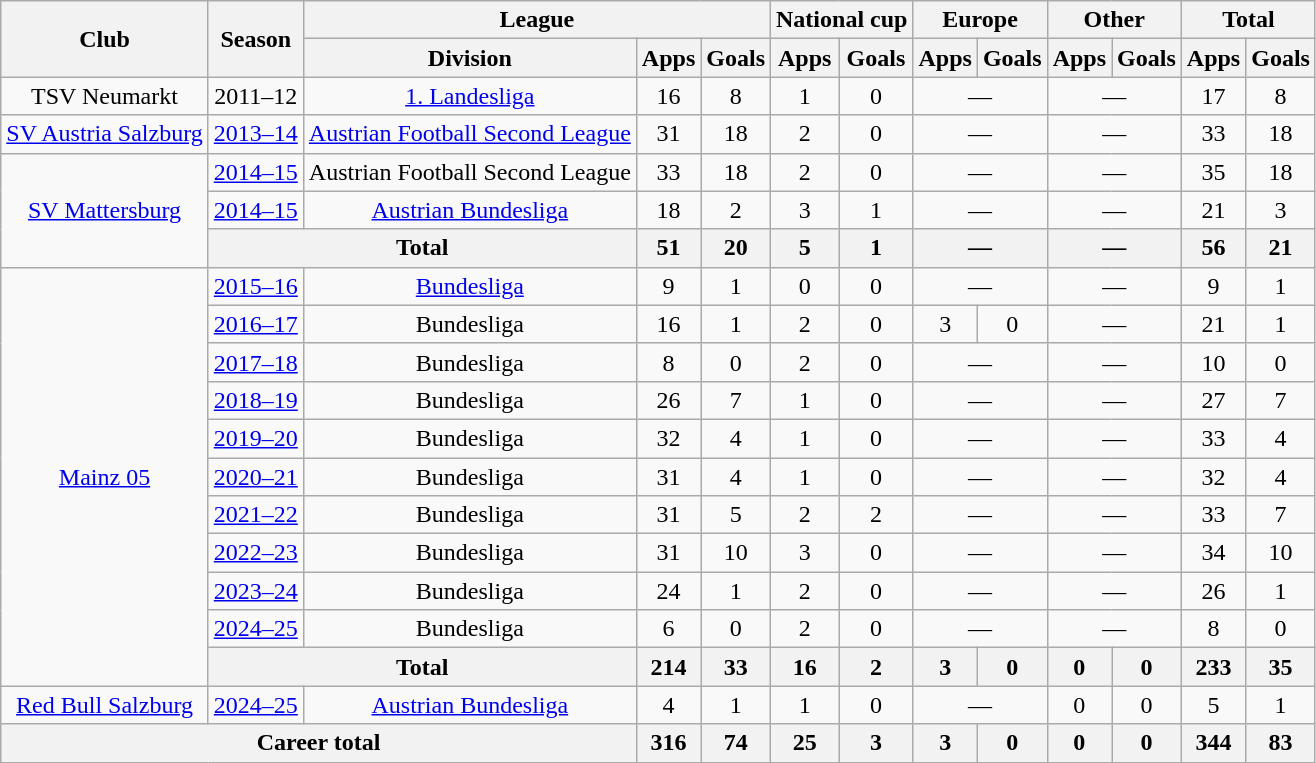<table class="wikitable" style="text-align: center">
<tr>
<th rowspan="2">Club</th>
<th rowspan="2">Season</th>
<th colspan="3">League</th>
<th colspan="2">National cup</th>
<th colspan="2">Europe</th>
<th colspan="2">Other</th>
<th colspan="2">Total</th>
</tr>
<tr>
<th>Division</th>
<th>Apps</th>
<th>Goals</th>
<th>Apps</th>
<th>Goals</th>
<th>Apps</th>
<th>Goals</th>
<th>Apps</th>
<th>Goals</th>
<th>Apps</th>
<th>Goals</th>
</tr>
<tr>
<td>TSV Neumarkt</td>
<td>2011–12</td>
<td><a href='#'>1. Landesliga</a></td>
<td>16</td>
<td>8</td>
<td>1</td>
<td>0</td>
<td colspan="2">—</td>
<td colspan="2">—</td>
<td>17</td>
<td>8</td>
</tr>
<tr>
<td><a href='#'>SV Austria Salzburg</a></td>
<td><a href='#'>2013–14</a></td>
<td><a href='#'>Austrian Football Second League</a></td>
<td>31</td>
<td>18</td>
<td>2</td>
<td>0</td>
<td colspan="2">—</td>
<td colspan="2">—</td>
<td>33</td>
<td>18</td>
</tr>
<tr>
<td rowspan="3"><a href='#'>SV Mattersburg</a></td>
<td><a href='#'>2014–15</a></td>
<td>Austrian Football Second League</td>
<td>33</td>
<td>18</td>
<td>2</td>
<td>0</td>
<td colspan="2">—</td>
<td colspan="2">—</td>
<td>35</td>
<td>18</td>
</tr>
<tr>
<td><a href='#'>2014–15</a></td>
<td><a href='#'>Austrian Bundesliga</a></td>
<td>18</td>
<td>2</td>
<td>3</td>
<td>1</td>
<td colspan="2">—</td>
<td colspan="2">—</td>
<td>21</td>
<td>3</td>
</tr>
<tr>
<th colspan="2">Total</th>
<th>51</th>
<th>20</th>
<th>5</th>
<th>1</th>
<th colspan="2">—</th>
<th colspan="2">—</th>
<th>56</th>
<th>21</th>
</tr>
<tr>
<td rowspan="11"><a href='#'>Mainz 05</a></td>
<td><a href='#'>2015–16</a></td>
<td><a href='#'>Bundesliga</a></td>
<td>9</td>
<td>1</td>
<td>0</td>
<td>0</td>
<td colspan="2">—</td>
<td colspan="2">—</td>
<td>9</td>
<td>1</td>
</tr>
<tr>
<td><a href='#'>2016–17</a></td>
<td>Bundesliga</td>
<td>16</td>
<td>1</td>
<td>2</td>
<td>0</td>
<td>3</td>
<td>0</td>
<td colspan="2">—</td>
<td>21</td>
<td>1</td>
</tr>
<tr>
<td><a href='#'>2017–18</a></td>
<td>Bundesliga</td>
<td>8</td>
<td>0</td>
<td>2</td>
<td>0</td>
<td colspan="2">—</td>
<td colspan="2">—</td>
<td>10</td>
<td>0</td>
</tr>
<tr>
<td><a href='#'>2018–19</a></td>
<td>Bundesliga</td>
<td>26</td>
<td>7</td>
<td>1</td>
<td>0</td>
<td colspan="2">—</td>
<td colspan="2">—</td>
<td>27</td>
<td>7</td>
</tr>
<tr>
<td><a href='#'>2019–20</a></td>
<td>Bundesliga</td>
<td>32</td>
<td>4</td>
<td>1</td>
<td>0</td>
<td colspan="2">—</td>
<td colspan="2">—</td>
<td>33</td>
<td>4</td>
</tr>
<tr>
<td><a href='#'>2020–21</a></td>
<td>Bundesliga</td>
<td>31</td>
<td>4</td>
<td>1</td>
<td>0</td>
<td colspan="2">—</td>
<td colspan="2">—</td>
<td>32</td>
<td>4</td>
</tr>
<tr>
<td><a href='#'>2021–22</a></td>
<td>Bundesliga</td>
<td>31</td>
<td>5</td>
<td>2</td>
<td>2</td>
<td colspan="2">—</td>
<td colspan="2">—</td>
<td>33</td>
<td>7</td>
</tr>
<tr>
<td><a href='#'>2022–23</a></td>
<td>Bundesliga</td>
<td>31</td>
<td>10</td>
<td>3</td>
<td>0</td>
<td colspan="2">—</td>
<td colspan="2">—</td>
<td>34</td>
<td>10</td>
</tr>
<tr>
<td><a href='#'>2023–24</a></td>
<td>Bundesliga</td>
<td>24</td>
<td>1</td>
<td>2</td>
<td>0</td>
<td colspan="2">—</td>
<td colspan="2">—</td>
<td>26</td>
<td>1</td>
</tr>
<tr>
<td><a href='#'>2024–25</a></td>
<td>Bundesliga</td>
<td>6</td>
<td>0</td>
<td>2</td>
<td>0</td>
<td colspan="2">—</td>
<td colspan="2">—</td>
<td>8</td>
<td>0</td>
</tr>
<tr>
<th colspan="2">Total</th>
<th>214</th>
<th>33</th>
<th>16</th>
<th>2</th>
<th>3</th>
<th>0</th>
<th>0</th>
<th>0</th>
<th>233</th>
<th>35</th>
</tr>
<tr>
<td><a href='#'>Red Bull Salzburg</a></td>
<td><a href='#'>2024–25</a></td>
<td><a href='#'>Austrian Bundesliga</a></td>
<td>4</td>
<td>1</td>
<td>1</td>
<td>0</td>
<td colspan="2">—</td>
<td>0</td>
<td>0</td>
<td>5</td>
<td>1</td>
</tr>
<tr>
<th colspan="3">Career total</th>
<th>316</th>
<th>74</th>
<th>25</th>
<th>3</th>
<th>3</th>
<th>0</th>
<th>0</th>
<th>0</th>
<th>344</th>
<th>83</th>
</tr>
</table>
